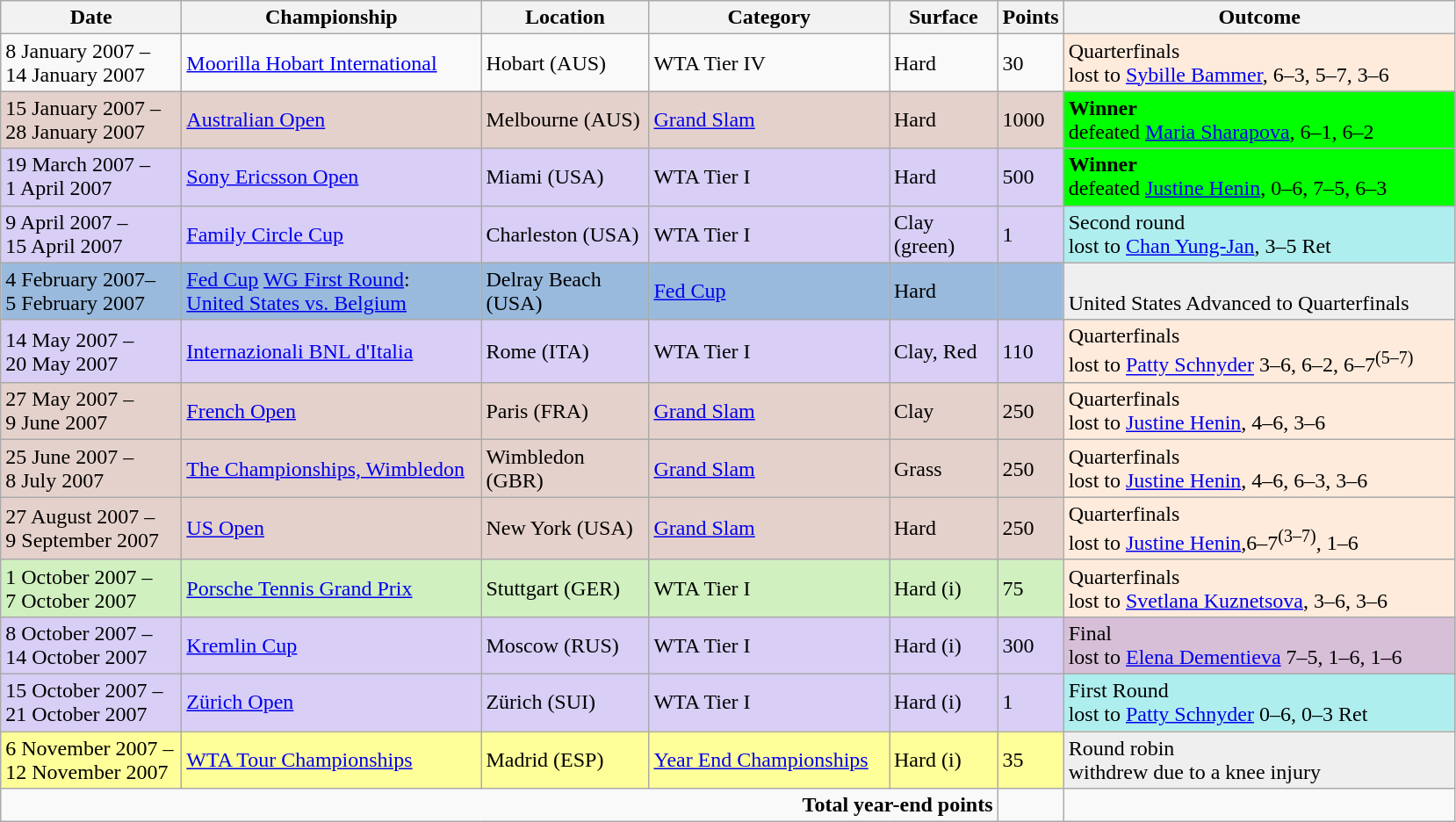<table class="wikitable">
<tr>
<th width=130>Date</th>
<th width=220>Championship</th>
<th width=120>Location</th>
<th width=175>Category</th>
<th width=75>Surface</th>
<th width=40>Points</th>
<th width=290>Outcome</th>
</tr>
<tr>
<td>8 January 2007 –<br>14 January 2007</td>
<td><a href='#'>Moorilla Hobart International</a></td>
<td>Hobart (AUS)</td>
<td>WTA Tier IV</td>
<td>Hard</td>
<td>30</td>
<td style="background:#ffebdc;">Quarterfinals <br>lost to <a href='#'>Sybille Bammer</a>, 6–3, 5–7, 3–6</td>
</tr>
<tr style="background:#e5d1cb;">
<td>15 January 2007 –<br>28 January 2007</td>
<td><a href='#'>Australian Open</a></td>
<td>Melbourne (AUS)</td>
<td><a href='#'>Grand Slam</a></td>
<td>Hard</td>
<td>1000</td>
<td style="background:lime;"><strong>Winner</strong> <br>defeated <a href='#'>Maria Sharapova</a>, 6–1, 6–2</td>
</tr>
<tr style="background:#d8cef6;">
<td>19 March 2007 –<br>1 April 2007</td>
<td><a href='#'>Sony Ericsson Open</a></td>
<td>Miami (USA)</td>
<td>WTA Tier I</td>
<td>Hard</td>
<td>500</td>
<td style="background:lime;"><strong>Winner</strong> <br>defeated <a href='#'>Justine Henin</a>, 0–6, 7–5, 6–3</td>
</tr>
<tr style="background:#d8cef6;">
<td>9 April 2007 –<br>15 April 2007</td>
<td><a href='#'>Family Circle Cup</a></td>
<td>Charleston (USA)</td>
<td>WTA Tier I</td>
<td>Clay (green)</td>
<td>1</td>
<td style="background:#afeeee;">Second round <br>lost to <a href='#'>Chan Yung-Jan</a>, 3–5 Ret</td>
</tr>
<tr style="background:#99badd;">
<td>4 February 2007–<br>5 February 2007</td>
<td><a href='#'>Fed Cup</a> <a href='#'>WG First Round</a>: <br><a href='#'>United States vs. Belgium</a></td>
<td>Delray Beach (USA)</td>
<td><a href='#'>Fed Cup</a></td>
<td>Hard</td>
<td></td>
<td style="background:#efefef;"><br>United States Advanced to Quarterfinals</td>
</tr>
<tr style="background:#d8cef6;">
<td>14 May 2007 –<br>20 May 2007</td>
<td><a href='#'>Internazionali BNL d'Italia</a></td>
<td>Rome (ITA)</td>
<td>WTA Tier I</td>
<td>Clay, Red</td>
<td>110</td>
<td style="background:#ffebdc;">Quarterfinals <br>lost to <a href='#'>Patty Schnyder</a> 3–6, 6–2, 6–7<sup>(5–7)</sup></td>
</tr>
<tr style="background:#e5d1cb;">
<td>27 May 2007 –<br>9 June 2007</td>
<td><a href='#'>French Open</a></td>
<td>Paris (FRA)</td>
<td><a href='#'>Grand Slam</a></td>
<td>Clay</td>
<td>250</td>
<td style="background:#ffebdc;">Quarterfinals <br>lost to <a href='#'>Justine Henin</a>, 4–6, 3–6</td>
</tr>
<tr style="background:#e5d1cb;">
<td>25 June 2007 –<br>8 July 2007</td>
<td><a href='#'>The Championships, Wimbledon</a></td>
<td>Wimbledon (GBR)</td>
<td><a href='#'>Grand Slam</a></td>
<td>Grass</td>
<td>250</td>
<td style="background:#ffebdc;">Quarterfinals <br>lost to <a href='#'>Justine Henin</a>, 4–6, 6–3, 3–6</td>
</tr>
<tr style="background:#e5d1cb;">
<td>27 August 2007 –<br>9 September 2007</td>
<td><a href='#'>US Open</a></td>
<td>New York (USA)</td>
<td><a href='#'>Grand Slam</a></td>
<td>Hard</td>
<td>250</td>
<td style="background:#ffebdc;">Quarterfinals <br>lost to <a href='#'>Justine Henin</a>,6–7<sup>(3–7)</sup>, 1–6</td>
</tr>
<tr style="background:#d0f0c0;">
<td>1 October 2007 –<br>7 October 2007</td>
<td><a href='#'>Porsche Tennis Grand Prix</a></td>
<td>Stuttgart (GER)</td>
<td>WTA Tier I</td>
<td>Hard (i)</td>
<td>75</td>
<td style="background:#ffebdc;">Quarterfinals <br>lost to <a href='#'>Svetlana Kuznetsova</a>, 3–6, 3–6</td>
</tr>
<tr style="background:#d8cef6;">
<td>8 October 2007 –<br>14 October 2007</td>
<td><a href='#'>Kremlin Cup</a></td>
<td>Moscow (RUS)</td>
<td>WTA Tier I</td>
<td>Hard (i)</td>
<td>300</td>
<td style="background:thistle;">Final <br>lost to <a href='#'>Elena Dementieva</a> 7–5, 1–6, 1–6</td>
</tr>
<tr style="background:#d8cef6;">
<td>15 October 2007 –<br>21 October 2007</td>
<td><a href='#'>Zürich Open</a></td>
<td>Zürich (SUI)</td>
<td>WTA Tier I</td>
<td>Hard (i)</td>
<td>1</td>
<td style="background:#afeeee;">First Round <br>lost to <a href='#'>Patty Schnyder</a> 0–6, 0–3 Ret</td>
</tr>
<tr style="background:#FFFF99;">
<td>6 November 2007 –<br>12 November 2007</td>
<td><a href='#'>WTA Tour Championships</a></td>
<td>Madrid (ESP)</td>
<td><a href='#'>Year End Championships</a></td>
<td>Hard (i)</td>
<td>35</td>
<td style="background:#EFEFEF;">Round robin <br>withdrew due to a knee injury</td>
</tr>
<tr>
<td colspan=5 align=right><strong>Total year-end points</strong></td>
<td></td>
<td></td>
</tr>
</table>
